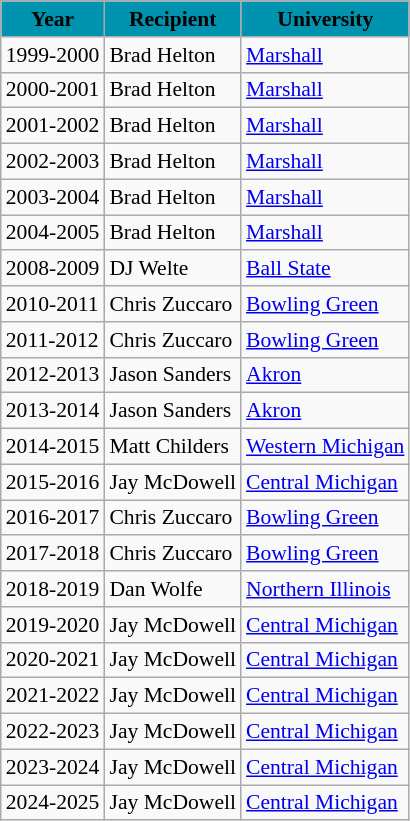<table class="wikitable sortable" style="font-size:90%;">
<tr>
<th style="background:#0093AF;"><span>Year</span></th>
<th style="background:#0093AF;"><span>Recipient</span></th>
<th style="background:#0093AF;"><span>University</span></th>
</tr>
<tr>
<td>1999-2000</td>
<td>Brad Helton</td>
<td><a href='#'>Marshall</a></td>
</tr>
<tr>
<td>2000-2001</td>
<td>Brad Helton</td>
<td><a href='#'>Marshall</a></td>
</tr>
<tr>
<td>2001-2002</td>
<td>Brad Helton</td>
<td><a href='#'>Marshall</a></td>
</tr>
<tr>
<td>2002-2003</td>
<td>Brad Helton</td>
<td><a href='#'>Marshall</a></td>
</tr>
<tr>
<td>2003-2004</td>
<td>Brad Helton</td>
<td><a href='#'>Marshall</a></td>
</tr>
<tr>
<td>2004-2005</td>
<td>Brad Helton</td>
<td><a href='#'>Marshall</a></td>
</tr>
<tr>
<td>2008-2009</td>
<td>DJ Welte</td>
<td><a href='#'>Ball State</a></td>
</tr>
<tr>
<td>2010-2011</td>
<td>Chris Zuccaro</td>
<td><a href='#'>Bowling Green</a></td>
</tr>
<tr>
<td>2011-2012</td>
<td>Chris Zuccaro</td>
<td><a href='#'>Bowling Green</a></td>
</tr>
<tr>
<td>2012-2013</td>
<td>Jason Sanders</td>
<td><a href='#'>Akron</a></td>
</tr>
<tr>
<td>2013-2014</td>
<td>Jason Sanders</td>
<td><a href='#'>Akron</a></td>
</tr>
<tr>
<td>2014-2015</td>
<td>Matt Childers</td>
<td><a href='#'>Western Michigan</a></td>
</tr>
<tr>
<td>2015-2016</td>
<td>Jay McDowell</td>
<td><a href='#'>Central Michigan</a></td>
</tr>
<tr>
<td>2016-2017</td>
<td>Chris Zuccaro</td>
<td><a href='#'>Bowling Green</a></td>
</tr>
<tr>
<td>2017-2018</td>
<td>Chris Zuccaro</td>
<td><a href='#'>Bowling Green</a></td>
</tr>
<tr>
<td>2018-2019</td>
<td>Dan Wolfe</td>
<td><a href='#'>Northern Illinois</a></td>
</tr>
<tr>
<td>2019-2020</td>
<td>Jay McDowell</td>
<td><a href='#'>Central Michigan</a></td>
</tr>
<tr>
<td>2020-2021</td>
<td>Jay McDowell</td>
<td><a href='#'>Central Michigan</a></td>
</tr>
<tr>
<td>2021-2022</td>
<td>Jay McDowell</td>
<td><a href='#'>Central Michigan</a></td>
</tr>
<tr>
<td>2022-2023</td>
<td>Jay McDowell</td>
<td><a href='#'>Central Michigan</a></td>
</tr>
<tr>
<td>2023-2024</td>
<td>Jay McDowell</td>
<td><a href='#'>Central Michigan</a></td>
</tr>
<tr>
<td>2024-2025</td>
<td>Jay McDowell</td>
<td><a href='#'>Central Michigan</a></td>
</tr>
</table>
